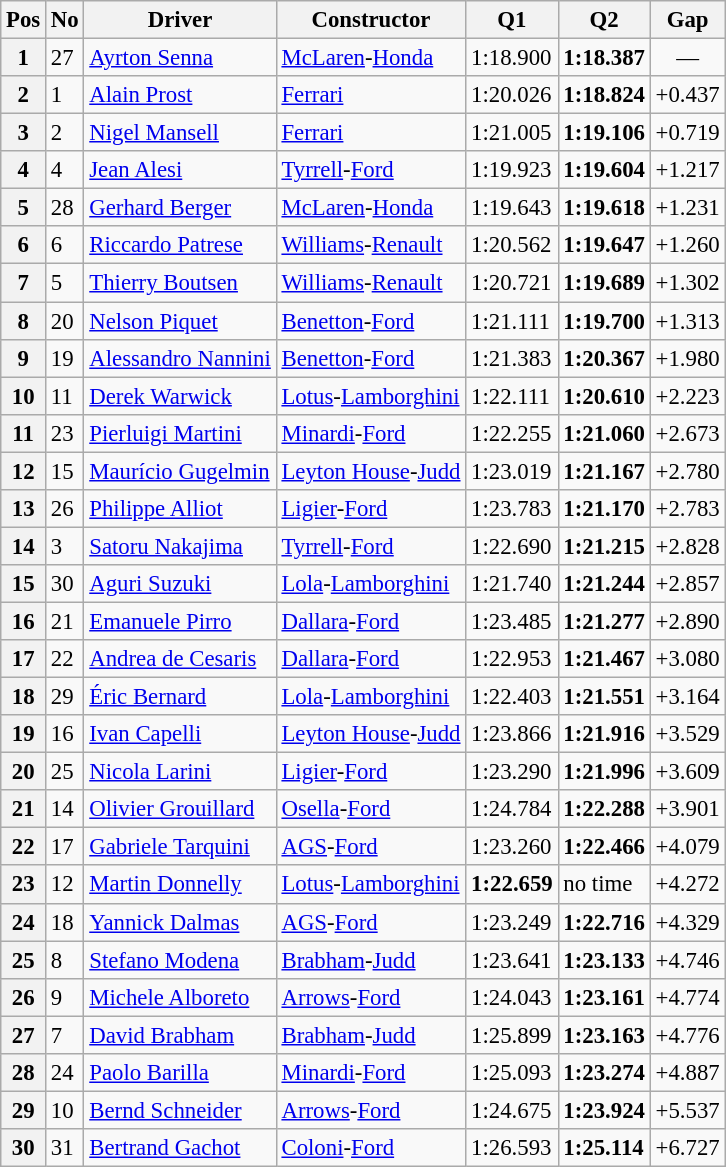<table class="wikitable sortable" style="font-size: 95%;">
<tr>
<th>Pos</th>
<th>No</th>
<th>Driver</th>
<th>Constructor</th>
<th>Q1</th>
<th>Q2</th>
<th>Gap</th>
</tr>
<tr>
<th>1</th>
<td>27</td>
<td> <a href='#'>Ayrton Senna</a></td>
<td><a href='#'>McLaren</a>-<a href='#'>Honda</a></td>
<td>1:18.900</td>
<td><strong>1:18.387</strong></td>
<td align="center">—</td>
</tr>
<tr>
<th>2</th>
<td>1</td>
<td> <a href='#'>Alain Prost</a></td>
<td><a href='#'>Ferrari</a></td>
<td>1:20.026</td>
<td><strong>1:18.824</strong></td>
<td>+0.437</td>
</tr>
<tr>
<th>3</th>
<td>2</td>
<td> <a href='#'>Nigel Mansell</a></td>
<td><a href='#'>Ferrari</a></td>
<td>1:21.005</td>
<td><strong>1:19.106</strong></td>
<td>+0.719</td>
</tr>
<tr>
<th>4</th>
<td>4</td>
<td> <a href='#'>Jean Alesi</a></td>
<td><a href='#'>Tyrrell</a>-<a href='#'>Ford</a></td>
<td>1:19.923</td>
<td><strong>1:19.604</strong></td>
<td>+1.217</td>
</tr>
<tr>
<th>5</th>
<td>28</td>
<td> <a href='#'>Gerhard Berger</a></td>
<td><a href='#'>McLaren</a>-<a href='#'>Honda</a></td>
<td>1:19.643</td>
<td><strong>1:19.618</strong></td>
<td>+1.231</td>
</tr>
<tr>
<th>6</th>
<td>6</td>
<td> <a href='#'>Riccardo Patrese</a></td>
<td><a href='#'>Williams</a>-<a href='#'>Renault</a></td>
<td>1:20.562</td>
<td><strong>1:19.647</strong></td>
<td>+1.260</td>
</tr>
<tr>
<th>7</th>
<td>5</td>
<td> <a href='#'>Thierry Boutsen</a></td>
<td><a href='#'>Williams</a>-<a href='#'>Renault</a></td>
<td>1:20.721</td>
<td><strong>1:19.689</strong></td>
<td>+1.302</td>
</tr>
<tr>
<th>8</th>
<td>20</td>
<td> <a href='#'>Nelson Piquet</a></td>
<td><a href='#'>Benetton</a>-<a href='#'>Ford</a></td>
<td>1:21.111</td>
<td><strong>1:19.700</strong></td>
<td>+1.313</td>
</tr>
<tr>
<th>9</th>
<td>19</td>
<td> <a href='#'>Alessandro Nannini</a></td>
<td><a href='#'>Benetton</a>-<a href='#'>Ford</a></td>
<td>1:21.383</td>
<td><strong>1:20.367</strong></td>
<td>+1.980</td>
</tr>
<tr>
<th>10</th>
<td>11</td>
<td> <a href='#'>Derek Warwick</a></td>
<td><a href='#'>Lotus</a>-<a href='#'>Lamborghini</a></td>
<td>1:22.111</td>
<td><strong>1:20.610</strong></td>
<td>+2.223</td>
</tr>
<tr>
<th>11</th>
<td>23</td>
<td> <a href='#'>Pierluigi Martini</a></td>
<td><a href='#'>Minardi</a>-<a href='#'>Ford</a></td>
<td>1:22.255</td>
<td><strong>1:21.060</strong></td>
<td>+2.673</td>
</tr>
<tr>
<th>12</th>
<td>15</td>
<td> <a href='#'>Maurício Gugelmin</a></td>
<td><a href='#'>Leyton House</a>-<a href='#'>Judd</a></td>
<td>1:23.019</td>
<td><strong>1:21.167</strong></td>
<td>+2.780</td>
</tr>
<tr>
<th>13</th>
<td>26</td>
<td> <a href='#'>Philippe Alliot</a></td>
<td><a href='#'>Ligier</a>-<a href='#'>Ford</a></td>
<td>1:23.783</td>
<td><strong>1:21.170</strong></td>
<td>+2.783</td>
</tr>
<tr>
<th>14</th>
<td>3</td>
<td> <a href='#'>Satoru Nakajima</a></td>
<td><a href='#'>Tyrrell</a>-<a href='#'>Ford</a></td>
<td>1:22.690</td>
<td><strong>1:21.215</strong></td>
<td>+2.828</td>
</tr>
<tr>
<th>15</th>
<td>30</td>
<td> <a href='#'>Aguri Suzuki</a></td>
<td><a href='#'>Lola</a>-<a href='#'>Lamborghini</a></td>
<td>1:21.740</td>
<td><strong>1:21.244</strong></td>
<td>+2.857</td>
</tr>
<tr>
<th>16</th>
<td>21</td>
<td> <a href='#'>Emanuele Pirro</a></td>
<td><a href='#'>Dallara</a>-<a href='#'>Ford</a></td>
<td>1:23.485</td>
<td><strong>1:21.277</strong></td>
<td>+2.890</td>
</tr>
<tr>
<th>17</th>
<td>22</td>
<td> <a href='#'>Andrea de Cesaris</a></td>
<td><a href='#'>Dallara</a>-<a href='#'>Ford</a></td>
<td>1:22.953</td>
<td><strong>1:21.467</strong></td>
<td>+3.080</td>
</tr>
<tr>
<th>18</th>
<td>29</td>
<td> <a href='#'>Éric Bernard</a></td>
<td><a href='#'>Lola</a>-<a href='#'>Lamborghini</a></td>
<td>1:22.403</td>
<td><strong>1:21.551</strong></td>
<td>+3.164</td>
</tr>
<tr>
<th>19</th>
<td>16</td>
<td> <a href='#'>Ivan Capelli</a></td>
<td><a href='#'>Leyton House</a>-<a href='#'>Judd</a></td>
<td>1:23.866</td>
<td><strong>1:21.916</strong></td>
<td>+3.529</td>
</tr>
<tr>
<th>20</th>
<td>25</td>
<td> <a href='#'>Nicola Larini</a></td>
<td><a href='#'>Ligier</a>-<a href='#'>Ford</a></td>
<td>1:23.290</td>
<td><strong>1:21.996</strong></td>
<td>+3.609</td>
</tr>
<tr>
<th>21</th>
<td>14</td>
<td> <a href='#'>Olivier Grouillard</a></td>
<td><a href='#'>Osella</a>-<a href='#'>Ford</a></td>
<td>1:24.784</td>
<td><strong>1:22.288</strong></td>
<td>+3.901</td>
</tr>
<tr>
<th>22</th>
<td>17</td>
<td> <a href='#'>Gabriele Tarquini</a></td>
<td><a href='#'>AGS</a>-<a href='#'>Ford</a></td>
<td>1:23.260</td>
<td><strong>1:22.466</strong></td>
<td>+4.079</td>
</tr>
<tr>
<th>23</th>
<td>12</td>
<td> <a href='#'>Martin Donnelly</a></td>
<td><a href='#'>Lotus</a>-<a href='#'>Lamborghini</a></td>
<td><strong>1:22.659</strong></td>
<td>no time</td>
<td>+4.272</td>
</tr>
<tr>
<th>24</th>
<td>18</td>
<td> <a href='#'>Yannick Dalmas</a></td>
<td><a href='#'>AGS</a>-<a href='#'>Ford</a></td>
<td>1:23.249</td>
<td><strong>1:22.716</strong></td>
<td>+4.329</td>
</tr>
<tr>
<th>25</th>
<td>8</td>
<td> <a href='#'>Stefano Modena</a></td>
<td><a href='#'>Brabham</a>-<a href='#'>Judd</a></td>
<td>1:23.641</td>
<td><strong>1:23.133</strong></td>
<td>+4.746</td>
</tr>
<tr>
<th>26</th>
<td>9</td>
<td> <a href='#'>Michele Alboreto</a></td>
<td><a href='#'>Arrows</a>-<a href='#'>Ford</a></td>
<td>1:24.043</td>
<td><strong>1:23.161</strong></td>
<td>+4.774</td>
</tr>
<tr>
<th>27</th>
<td>7</td>
<td> <a href='#'>David Brabham</a></td>
<td><a href='#'>Brabham</a>-<a href='#'>Judd</a></td>
<td>1:25.899</td>
<td><strong>1:23.163</strong></td>
<td>+4.776</td>
</tr>
<tr>
<th>28</th>
<td>24</td>
<td> <a href='#'>Paolo Barilla</a></td>
<td><a href='#'>Minardi</a>-<a href='#'>Ford</a></td>
<td>1:25.093</td>
<td><strong>1:23.274</strong></td>
<td>+4.887</td>
</tr>
<tr>
<th>29</th>
<td>10</td>
<td> <a href='#'>Bernd Schneider</a></td>
<td><a href='#'>Arrows</a>-<a href='#'>Ford</a></td>
<td>1:24.675</td>
<td><strong>1:23.924</strong></td>
<td>+5.537</td>
</tr>
<tr>
<th>30</th>
<td>31</td>
<td> <a href='#'>Bertrand Gachot</a></td>
<td><a href='#'>Coloni</a>-<a href='#'>Ford</a></td>
<td>1:26.593</td>
<td><strong>1:25.114</strong></td>
<td>+6.727</td>
</tr>
</table>
